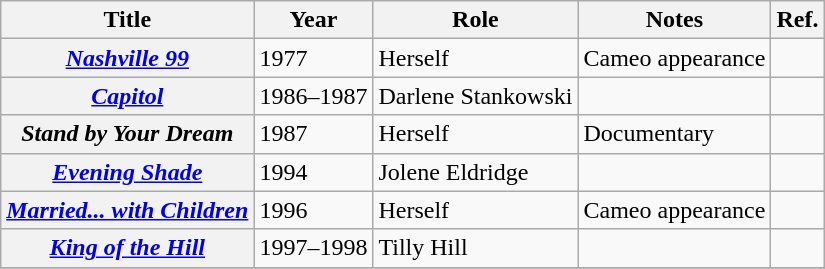<table class="wikitable sortable plainrowheaders">
<tr>
<th scope="col">Title</th>
<th scope="col">Year</th>
<th scope="col">Role</th>
<th scope="col" class="unsortable">Notes</th>
<th scope="col" class="unsortable">Ref.</th>
</tr>
<tr>
<th scope="row"><em><a href='#'>Nashville 99</a></em></th>
<td>1977</td>
<td>Herself</td>
<td>Cameo appearance</td>
<td align="center"></td>
</tr>
<tr>
<th scope="row"><em><a href='#'>Capitol</a></em></th>
<td>1986–1987</td>
<td>Darlene Stankowski</td>
<td></td>
<td align="center"></td>
</tr>
<tr>
<th scope="row"><em>Stand by Your Dream</em></th>
<td>1987</td>
<td>Herself</td>
<td>Documentary</td>
<td align="center"></td>
</tr>
<tr>
<th scope="row"><em><a href='#'>Evening Shade</a></em></th>
<td>1994</td>
<td>Jolene Eldridge</td>
<td></td>
<td align="center"></td>
</tr>
<tr>
<th scope="row"><em><a href='#'>Married... with Children</a></em></th>
<td>1996</td>
<td>Herself</td>
<td>Cameo appearance</td>
<td align="center"></td>
</tr>
<tr>
<th scope="row"><em><a href='#'>King of the Hill</a></em></th>
<td>1997–1998</td>
<td>Tilly Hill</td>
<td></td>
<td align="center"></td>
</tr>
<tr>
</tr>
</table>
